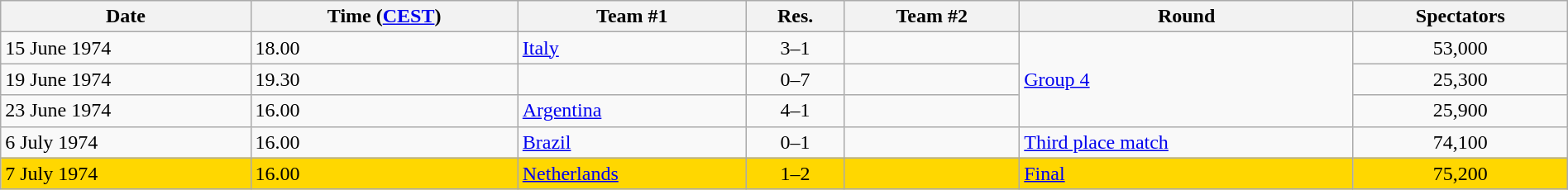<table class="wikitable" style="text-align: left;" width="100%">
<tr>
<th>Date</th>
<th>Time (<a href='#'>CEST</a>)</th>
<th>Team #1</th>
<th>Res.</th>
<th>Team #2</th>
<th>Round</th>
<th>Spectators</th>
</tr>
<tr>
<td>15 June 1974</td>
<td>18.00</td>
<td> <a href='#'>Italy</a></td>
<td style="text-align:center;">3–1</td>
<td></td>
<td rowspan="3"><a href='#'>Group 4</a></td>
<td style="text-align:center;">53,000</td>
</tr>
<tr>
<td>19 June 1974</td>
<td>19.30</td>
<td></td>
<td style="text-align:center;">0–7</td>
<td></td>
<td style="text-align:center;">25,300</td>
</tr>
<tr>
<td>23 June 1974</td>
<td>16.00</td>
<td> <a href='#'>Argentina</a></td>
<td style="text-align:center;">4–1</td>
<td></td>
<td style="text-align:center;">25,900</td>
</tr>
<tr>
<td>6 July 1974</td>
<td>16.00</td>
<td> <a href='#'>Brazil</a></td>
<td style="text-align:center;">0–1</td>
<td></td>
<td><a href='#'>Third place match</a></td>
<td style="text-align:center;">74,100</td>
</tr>
<tr bgcolor=gold>
<td>7 July 1974</td>
<td>16.00</td>
<td> <a href='#'>Netherlands</a></td>
<td style="text-align:center;">1–2</td>
<td></td>
<td><a href='#'>Final</a></td>
<td style="text-align:center;">75,200</td>
</tr>
</table>
